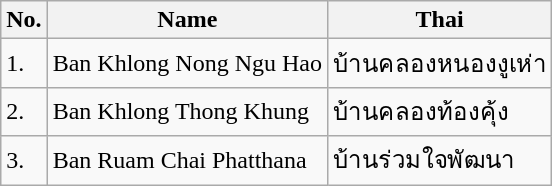<table class="wikitable sortable">
<tr>
<th>No.</th>
<th>Name</th>
<th>Thai</th>
</tr>
<tr>
<td>1.</td>
<td>Ban Khlong Nong Ngu Hao</td>
<td>บ้านคลองหนองงูเห่า</td>
</tr>
<tr>
<td>2.</td>
<td>Ban Khlong Thong Khung</td>
<td>บ้านคลองท้องคุ้ง</td>
</tr>
<tr>
<td>3.</td>
<td>Ban Ruam Chai Phatthana</td>
<td>บ้านร่วมใจพัฒนา</td>
</tr>
</table>
